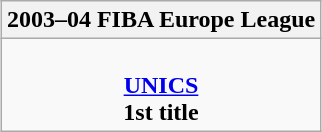<table class=wikitable style="text-align:center; margin:auto">
<tr>
<th>2003–04 FIBA Europe League</th>
</tr>
<tr>
<td> <br> <strong><a href='#'>UNICS</a></strong> <br> <strong>1st title</strong></td>
</tr>
</table>
